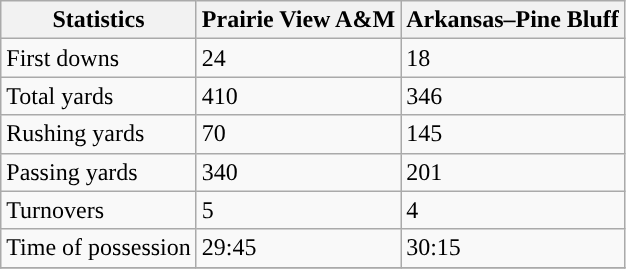<table class="wikitable">
<tr>
<th>Statistics</th>
<th>Prairie View A&M</th>
<th>Arkansas–Pine Bluff</th>
</tr>
<tr>
<td>First downs</td>
<td>24</td>
<td>18</td>
</tr>
<tr>
<td>Total yards</td>
<td>410</td>
<td>346</td>
</tr>
<tr>
<td>Rushing yards</td>
<td>70</td>
<td>145</td>
</tr>
<tr>
<td>Passing yards</td>
<td>340</td>
<td>201</td>
</tr>
<tr>
<td>Turnovers</td>
<td>5</td>
<td>4</td>
</tr>
<tr>
<td>Time of possession</td>
<td>29:45</td>
<td>30:15</td>
</tr>
<tr>
</tr>
</table>
